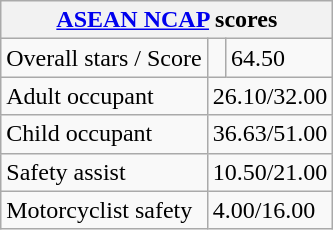<table class="wikitable">
<tr>
<th colspan="3"><a href='#'>ASEAN NCAP</a> scores</th>
</tr>
<tr>
<td>Overall stars / Score</td>
<td></td>
<td>64.50</td>
</tr>
<tr>
<td>Adult occupant</td>
<td colspan="2">26.10/32.00</td>
</tr>
<tr>
<td>Child occupant</td>
<td colspan="2">36.63/51.00</td>
</tr>
<tr>
<td>Safety assist</td>
<td colspan="2">10.50/21.00</td>
</tr>
<tr>
<td>Motorcyclist safety</td>
<td colspan="2">4.00/16.00</td>
</tr>
</table>
